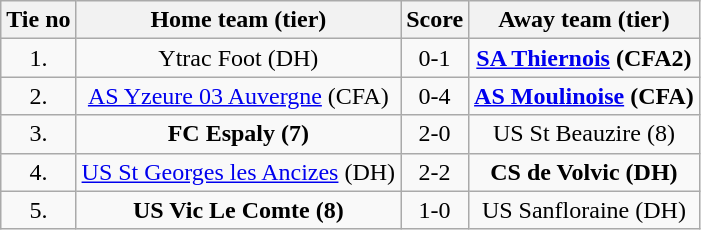<table class="wikitable" style="text-align: center">
<tr>
<th>Tie no</th>
<th>Home team (tier)</th>
<th>Score</th>
<th>Away team (tier)</th>
</tr>
<tr>
<td>1.</td>
<td>Ytrac Foot (DH)</td>
<td>0-1</td>
<td><strong><a href='#'>SA Thiernois</a> (CFA2)</strong></td>
</tr>
<tr>
<td>2.</td>
<td><a href='#'>AS Yzeure 03 Auvergne</a> (CFA)</td>
<td>0-4</td>
<td><strong><a href='#'>AS Moulinoise</a> (CFA)</strong></td>
</tr>
<tr>
<td>3.</td>
<td><strong>FC Espaly (7)</strong></td>
<td>2-0</td>
<td>US St Beauzire (8)</td>
</tr>
<tr>
<td>4.</td>
<td><a href='#'>US St Georges les Ancizes</a> (DH)</td>
<td>2-2 </td>
<td><strong>CS de Volvic (DH)</strong></td>
</tr>
<tr>
<td>5.</td>
<td><strong>US Vic Le Comte (8)</strong></td>
<td>1-0</td>
<td>US Sanfloraine (DH)</td>
</tr>
</table>
